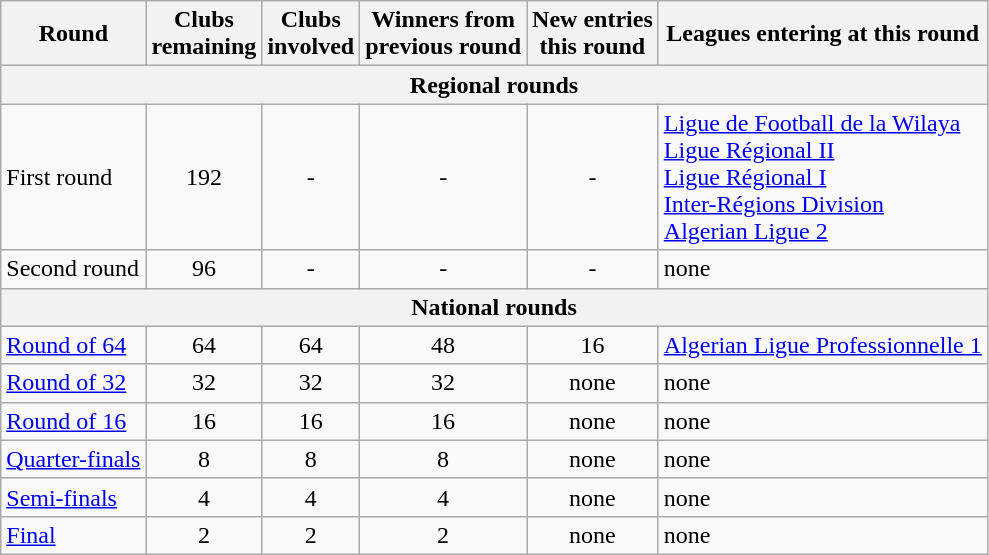<table class="wikitable">
<tr>
<th>Round</th>
<th>Clubs<br>remaining</th>
<th>Clubs<br>involved</th>
<th>Winners from<br>previous round</th>
<th>New entries<br>this round</th>
<th>Leagues entering at this round</th>
</tr>
<tr>
<th colspan=6>Regional rounds</th>
</tr>
<tr>
<td>First round</td>
<td style="text-align:center;">192</td>
<td style="text-align:center;">-</td>
<td style="text-align:center;">-</td>
<td style="text-align:center;">-</td>
<td><a href='#'>Ligue de Football de la Wilaya</a><br><a href='#'>Ligue Régional II</a><br><a href='#'>Ligue Régional I</a><br><a href='#'>Inter-Régions Division</a><br><a href='#'>Algerian Ligue 2</a></td>
</tr>
<tr>
<td>Second round</td>
<td style="text-align:center;">96</td>
<td style="text-align:center;">-</td>
<td style="text-align:center;">-</td>
<td style="text-align:center;">-</td>
<td>none</td>
</tr>
<tr>
<th colspan=6>National rounds</th>
</tr>
<tr>
<td><a href='#'>Round of 64</a></td>
<td style="text-align:center;">64</td>
<td style="text-align:center;">64</td>
<td style="text-align:center;">48</td>
<td style="text-align:center;">16</td>
<td><a href='#'>Algerian Ligue Professionnelle 1</a></td>
</tr>
<tr>
<td><a href='#'>Round of 32</a></td>
<td style="text-align:center;">32</td>
<td style="text-align:center;">32</td>
<td style="text-align:center;">32</td>
<td style="text-align:center;">none</td>
<td>none</td>
</tr>
<tr>
<td><a href='#'>Round of 16</a></td>
<td style="text-align:center;">16</td>
<td style="text-align:center;">16</td>
<td style="text-align:center;">16</td>
<td style="text-align:center;">none</td>
<td>none</td>
</tr>
<tr>
<td><a href='#'>Quarter-finals</a></td>
<td style="text-align:center;">8</td>
<td style="text-align:center;">8</td>
<td style="text-align:center;">8</td>
<td style="text-align:center;">none</td>
<td>none</td>
</tr>
<tr>
<td><a href='#'>Semi-finals</a></td>
<td style="text-align:center;">4</td>
<td style="text-align:center;">4</td>
<td style="text-align:center;">4</td>
<td style="text-align:center;">none</td>
<td>none</td>
</tr>
<tr>
<td><a href='#'>Final</a></td>
<td style="text-align:center;">2</td>
<td style="text-align:center;">2</td>
<td style="text-align:center;">2</td>
<td style="text-align:center;">none</td>
<td>none</td>
</tr>
</table>
